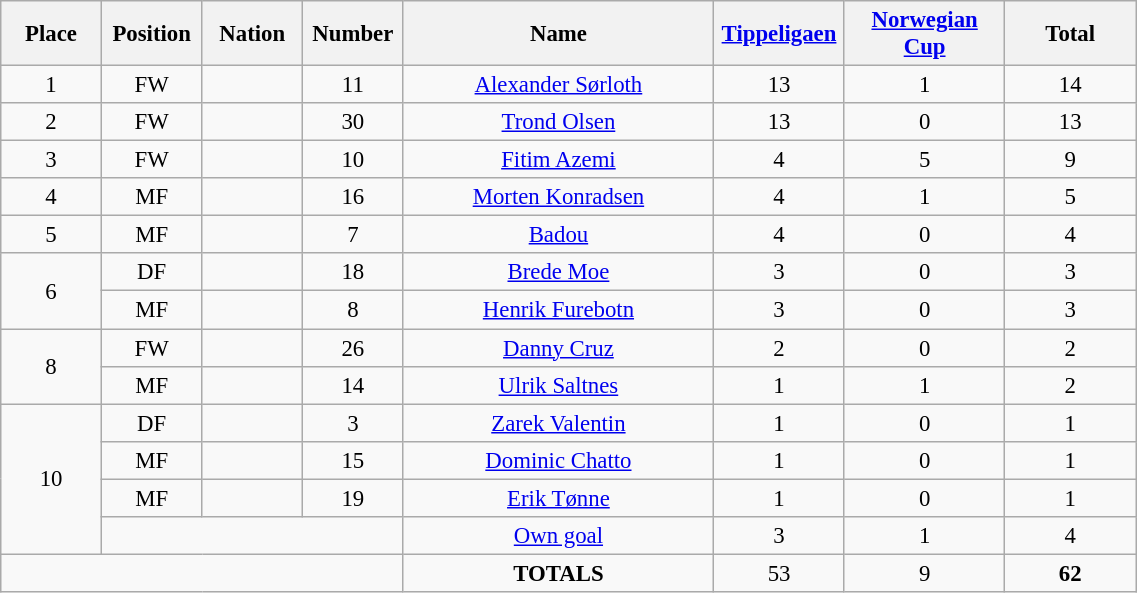<table class="wikitable" style="font-size: 95%; text-align: center;">
<tr>
<th width=60>Place</th>
<th width=60>Position</th>
<th width=60>Nation</th>
<th width=60>Number</th>
<th width=200>Name</th>
<th width=80><a href='#'>Tippeligaen</a></th>
<th width=100><a href='#'>Norwegian Cup</a></th>
<th width=80><strong>Total</strong></th>
</tr>
<tr>
<td>1</td>
<td>FW</td>
<td></td>
<td>11</td>
<td><a href='#'>Alexander Sørloth</a></td>
<td>13</td>
<td>1</td>
<td>14</td>
</tr>
<tr>
<td>2</td>
<td>FW</td>
<td></td>
<td>30</td>
<td><a href='#'>Trond Olsen</a></td>
<td>13</td>
<td>0</td>
<td>13</td>
</tr>
<tr>
<td>3</td>
<td>FW</td>
<td></td>
<td>10</td>
<td><a href='#'>Fitim Azemi</a></td>
<td>4</td>
<td>5</td>
<td>9</td>
</tr>
<tr>
<td>4</td>
<td>MF</td>
<td></td>
<td>16</td>
<td><a href='#'>Morten Konradsen</a></td>
<td>4</td>
<td>1</td>
<td>5</td>
</tr>
<tr>
<td>5</td>
<td>MF</td>
<td></td>
<td>7</td>
<td><a href='#'>Badou</a></td>
<td>4</td>
<td>0</td>
<td>4</td>
</tr>
<tr>
<td rowspan="2">6</td>
<td>DF</td>
<td></td>
<td>18</td>
<td><a href='#'>Brede Moe</a></td>
<td>3</td>
<td>0</td>
<td>3</td>
</tr>
<tr>
<td>MF</td>
<td></td>
<td>8</td>
<td><a href='#'>Henrik Furebotn</a></td>
<td>3</td>
<td>0</td>
<td>3</td>
</tr>
<tr>
<td rowspan="2">8</td>
<td>FW</td>
<td></td>
<td>26</td>
<td><a href='#'>Danny Cruz</a></td>
<td>2</td>
<td>0</td>
<td>2</td>
</tr>
<tr>
<td>MF</td>
<td></td>
<td>14</td>
<td><a href='#'>Ulrik Saltnes</a></td>
<td>1</td>
<td>1</td>
<td>2</td>
</tr>
<tr>
<td rowspan="4">10</td>
<td>DF</td>
<td></td>
<td>3</td>
<td><a href='#'>Zarek Valentin</a></td>
<td>1</td>
<td>0</td>
<td>1</td>
</tr>
<tr>
<td>MF</td>
<td></td>
<td>15</td>
<td><a href='#'>Dominic Chatto</a></td>
<td>1</td>
<td>0</td>
<td>1</td>
</tr>
<tr>
<td>MF</td>
<td></td>
<td>19</td>
<td><a href='#'>Erik Tønne</a></td>
<td>1</td>
<td>0</td>
<td>1</td>
</tr>
<tr>
<td colspan="3"></td>
<td><a href='#'>Own goal</a></td>
<td>3</td>
<td>1</td>
<td>4</td>
</tr>
<tr>
<td colspan="4"></td>
<td><strong>TOTALS</strong></td>
<td>53</td>
<td>9</td>
<td><strong>62</strong></td>
</tr>
</table>
